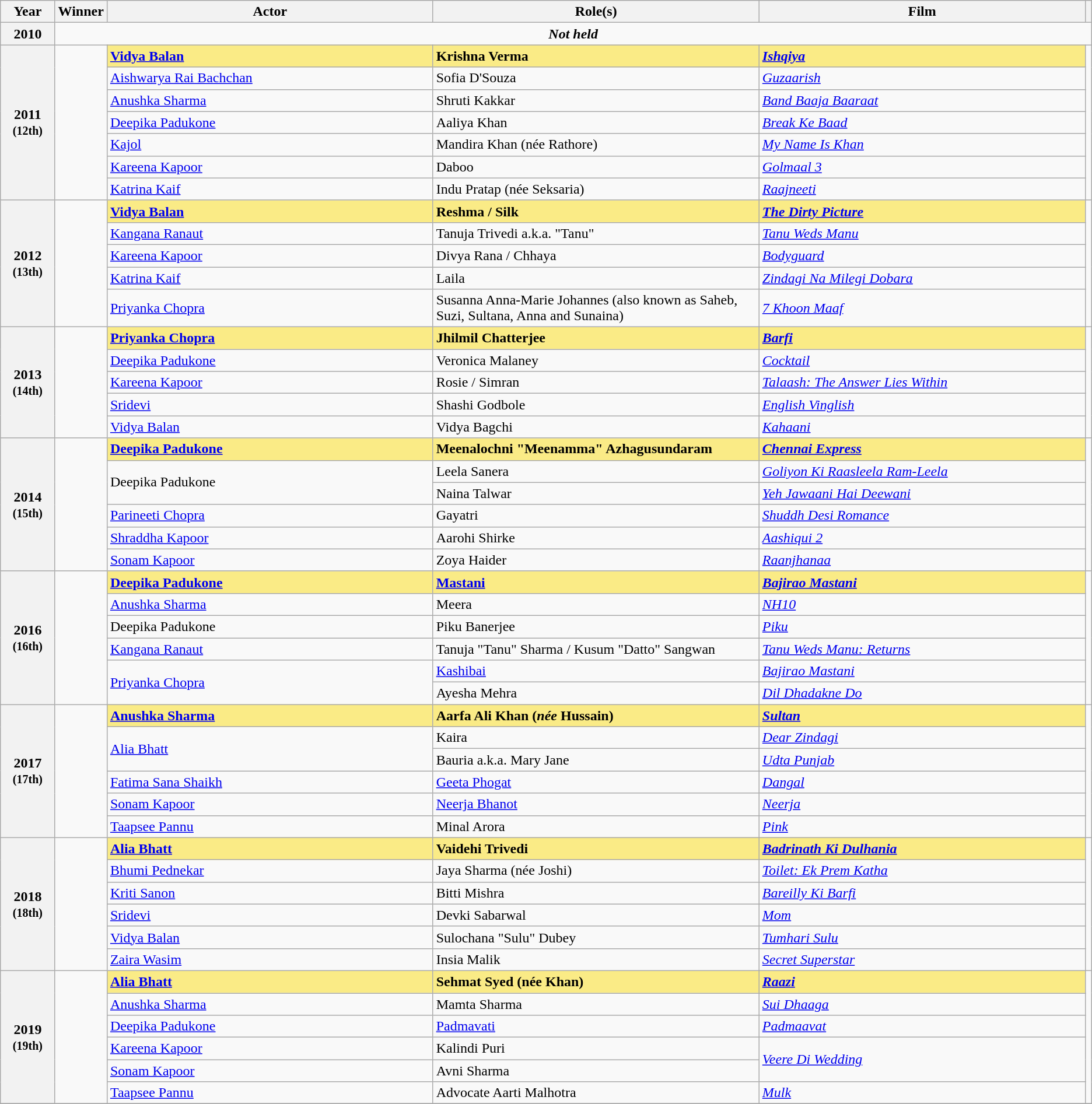<table class="wikitable sortable" style="text-align:left;">
<tr>
<th scope="col" style="width:5%;text-align:center;">Year</th>
<th scope="col" style="width:3%;text-align:center;">Winner</th>
<th scope="col" style="width:30%;text-align:center;">Actor</th>
<th scope="col" style="width:30%;text-align:center;">Role(s)</th>
<th scope="col" style="width:30%;text-align:center;">Film</th>
<th class="unsortable"></th>
</tr>
<tr>
<th scope="row" style="text-align:center">2010</th>
<td colspan=5 style="text-align:center"><strong><em>Not held</em></strong></td>
</tr>
<tr>
<th scope="row" rowspan="7" style="text-align:center">2011 <br><small>(12th)</small></th>
<td rowspan="7" style="text-align:center"></td>
<td style="background:#FAEB86;"><strong><a href='#'>Vidya Balan</a></strong> </td>
<td style="background:#FAEB86;"><strong>Krishna Verma</strong></td>
<td style="background:#FAEB86;"><strong><em><a href='#'>Ishqiya</a></em></strong></td>
<td style="text-align:center;" rowspan="7"></td>
</tr>
<tr>
<td><a href='#'>Aishwarya Rai Bachchan</a></td>
<td>Sofia D'Souza</td>
<td><em><a href='#'>Guzaarish</a></em></td>
</tr>
<tr>
<td><a href='#'>Anushka Sharma</a></td>
<td>Shruti Kakkar</td>
<td><em><a href='#'>Band Baaja Baaraat</a></em></td>
</tr>
<tr>
<td><a href='#'>Deepika Padukone</a></td>
<td>Aaliya Khan</td>
<td><em><a href='#'>Break Ke Baad</a></em></td>
</tr>
<tr>
<td><a href='#'>Kajol</a></td>
<td>Mandira Khan (née Rathore)</td>
<td><em><a href='#'>My Name Is Khan</a></em></td>
</tr>
<tr>
<td><a href='#'>Kareena Kapoor</a></td>
<td>Daboo</td>
<td><em><a href='#'>Golmaal 3</a></em></td>
</tr>
<tr>
<td><a href='#'>Katrina Kaif</a></td>
<td>Indu Pratap (née Seksaria)</td>
<td><em><a href='#'>Raajneeti</a></em></td>
</tr>
<tr>
<th scope="row" rowspan="5" style="text-align:center">2012 <br><small>(13th)</small></th>
<td rowspan="5" style="text-align:center"></td>
<td style="background:#FAEB86;"><strong><a href='#'>Vidya Balan</a></strong> </td>
<td style="background:#FAEB86;"><strong>Reshma / Silk</strong></td>
<td style="background:#FAEB86;"><strong><em><a href='#'>The Dirty Picture</a></em></strong></td>
<td style="text-align:center;" rowspan="5"></td>
</tr>
<tr>
<td><a href='#'>Kangana Ranaut</a></td>
<td>Tanuja Trivedi a.k.a. "Tanu"</td>
<td><em><a href='#'>Tanu Weds Manu</a></em></td>
</tr>
<tr>
<td><a href='#'>Kareena Kapoor</a></td>
<td>Divya Rana / Chhaya</td>
<td><em><a href='#'>Bodyguard</a></em></td>
</tr>
<tr>
<td><a href='#'>Katrina Kaif</a></td>
<td>Laila</td>
<td><em><a href='#'>Zindagi Na Milegi Dobara</a></em></td>
</tr>
<tr>
<td><a href='#'>Priyanka Chopra</a></td>
<td>Susanna Anna-Marie Johannes (also known as Saheb, Suzi, Sultana, Anna and Sunaina)</td>
<td><em><a href='#'>7 Khoon Maaf</a></em></td>
</tr>
<tr>
<th scope="row" rowspan="5" style="text-align:center">2013 <br><small>(14th)</small></th>
<td rowspan="5" style="text-align:center"></td>
<td style="background:#FAEB86;"><strong><a href='#'>Priyanka Chopra</a></strong> </td>
<td style="background:#FAEB86;"><strong>Jhilmil Chatterjee</strong></td>
<td style="background:#FAEB86;"><strong><em><a href='#'>Barfi</a></em></strong></td>
<td style="text-align:center;" rowspan="5"></td>
</tr>
<tr>
<td><a href='#'>Deepika Padukone</a></td>
<td>Veronica Malaney</td>
<td><em><a href='#'>Cocktail</a></em></td>
</tr>
<tr>
<td><a href='#'>Kareena Kapoor</a></td>
<td>Rosie / Simran</td>
<td><em><a href='#'>Talaash: The Answer Lies Within</a></em></td>
</tr>
<tr>
<td><a href='#'>Sridevi</a></td>
<td>Shashi Godbole</td>
<td><em><a href='#'>English Vinglish</a></em></td>
</tr>
<tr>
<td><a href='#'>Vidya Balan</a></td>
<td>Vidya Bagchi</td>
<td><em><a href='#'>Kahaani</a></em></td>
</tr>
<tr>
<th scope="row" rowspan="6" style="text-align:center">2014 <br><small>(15th)</small></th>
<td rowspan="6" style="text-align:center"></td>
<td style="background:#FAEB86;"><strong><a href='#'>Deepika Padukone</a></strong> </td>
<td style="background:#FAEB86;"><strong>Meenalochni "Meenamma" Azhagusundaram</strong></td>
<td style="background:#FAEB86;"><strong><em><a href='#'>Chennai Express</a></em></strong></td>
<td style="text-align:center;" rowspan="6"></td>
</tr>
<tr>
<td rowspan="2">Deepika Padukone</td>
<td>Leela Sanera</td>
<td><em><a href='#'>Goliyon Ki Raasleela Ram-Leela</a></em></td>
</tr>
<tr>
<td>Naina Talwar</td>
<td><em><a href='#'>Yeh Jawaani Hai Deewani</a></em></td>
</tr>
<tr>
<td><a href='#'>Parineeti Chopra</a></td>
<td>Gayatri</td>
<td><em><a href='#'>Shuddh Desi Romance</a></em></td>
</tr>
<tr>
<td><a href='#'>Shraddha Kapoor</a></td>
<td>Aarohi Shirke</td>
<td><em><a href='#'>Aashiqui 2</a></em></td>
</tr>
<tr>
<td><a href='#'>Sonam Kapoor</a></td>
<td>Zoya Haider</td>
<td><em><a href='#'>Raanjhanaa</a></em></td>
</tr>
<tr>
<th scope="row" rowspan="6" style="text-align:center">2016 <br><small>(16th)</small></th>
<td rowspan="6" style="text-align:center"></td>
<td style="background:#FAEB86;"><strong><a href='#'>Deepika Padukone</a></strong> </td>
<td style="background:#FAEB86;"><strong><a href='#'>Mastani</a></strong></td>
<td style="background:#FAEB86;"><strong><em><a href='#'>Bajirao Mastani</a></em></strong></td>
<td style="text-align:center;" rowspan="6"></td>
</tr>
<tr>
<td><a href='#'>Anushka Sharma</a></td>
<td>Meera</td>
<td><em><a href='#'>NH10</a></em></td>
</tr>
<tr>
<td>Deepika Padukone</td>
<td>Piku Banerjee</td>
<td><em><a href='#'>Piku</a></em></td>
</tr>
<tr>
<td><a href='#'>Kangana Ranaut</a></td>
<td>Tanuja "Tanu" Sharma / Kusum "Datto" Sangwan</td>
<td><em><a href='#'>Tanu Weds Manu: Returns</a></em></td>
</tr>
<tr>
<td rowspan="2"><a href='#'>Priyanka Chopra</a></td>
<td><a href='#'>Kashibai</a></td>
<td><em><a href='#'>Bajirao Mastani</a></em></td>
</tr>
<tr>
<td>Ayesha Mehra</td>
<td><em><a href='#'>Dil Dhadakne Do</a></em></td>
</tr>
<tr>
<th rowspan="6" scope="row" style="text-align:center">2017<br><small>(17th)</small></th>
<td rowspan="6" style="text-align:center"></td>
<td style="background:#FAEB86;"><strong><a href='#'>Anushka Sharma</a></strong> </td>
<td style="background:#FAEB86;"><strong>Aarfa Ali Khan (<em>née</em> Hussain)</strong></td>
<td style="background:#FAEB86;"><strong><em><a href='#'>Sultan</a></em></strong></td>
<td style="text-align:center;" rowspan="6"></td>
</tr>
<tr>
<td rowspan="2"><a href='#'>Alia Bhatt</a></td>
<td>Kaira</td>
<td><em><a href='#'>Dear Zindagi</a></em></td>
</tr>
<tr>
<td>Bauria a.k.a. Mary Jane</td>
<td><em><a href='#'>Udta Punjab</a></em></td>
</tr>
<tr>
<td><a href='#'>Fatima Sana Shaikh</a></td>
<td><a href='#'>Geeta Phogat</a></td>
<td><em><a href='#'>Dangal</a></em></td>
</tr>
<tr>
<td><a href='#'>Sonam Kapoor</a></td>
<td><a href='#'>Neerja Bhanot</a></td>
<td><em><a href='#'>Neerja</a></em></td>
</tr>
<tr>
<td><a href='#'>Taapsee Pannu</a></td>
<td>Minal Arora</td>
<td><em><a href='#'>Pink</a></em></td>
</tr>
<tr>
<th scope="row" rowspan="6" style="text-align:center">2018<br><small>(18th)</small></th>
<td rowspan="6" style="text-align:center"></td>
<td style="background:#FAEB86;"><strong><a href='#'>Alia Bhatt</a></strong> </td>
<td style="background:#FAEB86;"><strong>Vaidehi Trivedi</strong></td>
<td style="background:#FAEB86;"><strong><em><a href='#'>Badrinath Ki Dulhania</a></em></strong></td>
<td style="text-align:center;" rowspan="6"></td>
</tr>
<tr>
<td><a href='#'>Bhumi Pednekar</a></td>
<td>Jaya Sharma (née Joshi)</td>
<td><em><a href='#'>Toilet: Ek Prem Katha</a></em></td>
</tr>
<tr>
<td><a href='#'>Kriti Sanon</a></td>
<td>Bitti Mishra</td>
<td><em><a href='#'>Bareilly Ki Barfi</a></em></td>
</tr>
<tr>
<td><a href='#'>Sridevi</a></td>
<td>Devki Sabarwal</td>
<td><em><a href='#'>Mom</a></em></td>
</tr>
<tr>
<td><a href='#'>Vidya Balan</a></td>
<td>Sulochana "Sulu" Dubey</td>
<td><em><a href='#'>Tumhari Sulu</a></em></td>
</tr>
<tr>
<td><a href='#'>Zaira Wasim</a></td>
<td>Insia Malik</td>
<td><em><a href='#'>Secret Superstar</a></em></td>
</tr>
<tr>
<th scope="row" rowspan="6" style="text-align:center">2019<br><small>(19th)</small></th>
<td rowspan="6" style="text-align:center"></td>
<td style="background:#FAEB86;"><strong><a href='#'>Alia Bhatt</a></strong> </td>
<td style="background:#FAEB86;"><strong>Sehmat Syed (née Khan)</strong></td>
<td style="background:#FAEB86;"><strong><em><a href='#'>Raazi</a></em></strong></td>
<td style="text-align:center;" rowspan="6"></td>
</tr>
<tr>
<td><a href='#'>Anushka Sharma</a></td>
<td>Mamta Sharma</td>
<td><em><a href='#'>Sui Dhaaga</a></em></td>
</tr>
<tr>
<td><a href='#'>Deepika Padukone</a></td>
<td><a href='#'>Padmavati</a></td>
<td><em><a href='#'>Padmaavat</a></em></td>
</tr>
<tr>
<td><a href='#'>Kareena Kapoor</a></td>
<td>Kalindi Puri</td>
<td rowspan="2"><em><a href='#'>Veere Di Wedding</a></em></td>
</tr>
<tr>
<td><a href='#'>Sonam Kapoor</a></td>
<td>Avni Sharma</td>
</tr>
<tr>
<td><a href='#'>Taapsee Pannu</a></td>
<td>Advocate Aarti Malhotra</td>
<td><em><a href='#'>Mulk</a></em></td>
</tr>
<tr>
</tr>
</table>
